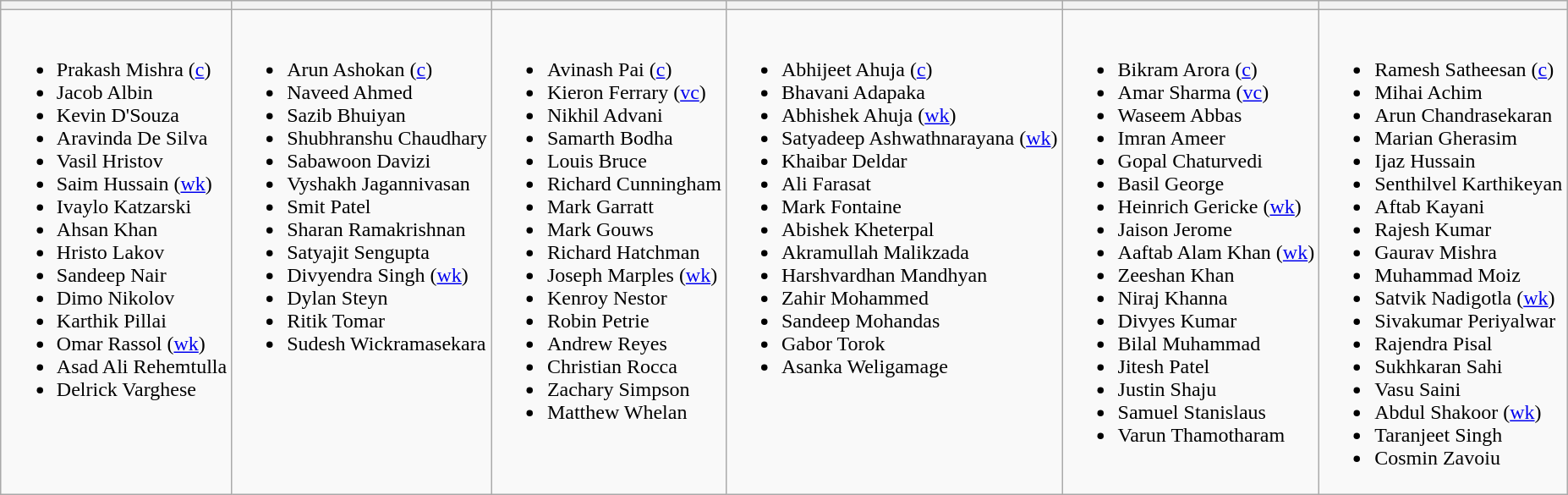<table class="wikitable" style="text-align:left; margin:auto">
<tr>
<th></th>
<th></th>
<th></th>
<th></th>
<th></th>
<th></th>
</tr>
<tr>
<td valign=top><br><ul><li>Prakash Mishra (<a href='#'>c</a>)</li><li>Jacob Albin</li><li>Kevin D'Souza</li><li>Aravinda De Silva</li><li>Vasil Hristov</li><li>Saim Hussain (<a href='#'>wk</a>)</li><li>Ivaylo Katzarski</li><li>Ahsan Khan</li><li>Hristo Lakov</li><li>Sandeep Nair</li><li>Dimo Nikolov</li><li>Karthik Pillai</li><li>Omar Rassol (<a href='#'>wk</a>)</li><li>Asad Ali Rehemtulla</li><li>Delrick Varghese</li></ul></td>
<td valign=top><br><ul><li>Arun Ashokan (<a href='#'>c</a>)</li><li>Naveed Ahmed</li><li>Sazib Bhuiyan</li><li>Shubhranshu Chaudhary</li><li>Sabawoon Davizi</li><li>Vyshakh Jagannivasan</li><li>Smit Patel</li><li>Sharan Ramakrishnan</li><li>Satyajit Sengupta</li><li>Divyendra Singh (<a href='#'>wk</a>)</li><li>Dylan Steyn</li><li>Ritik Tomar</li><li>Sudesh Wickramasekara</li></ul></td>
<td valign=top><br><ul><li>Avinash Pai (<a href='#'>c</a>)</li><li>Kieron Ferrary (<a href='#'>vc</a>)</li><li>Nikhil Advani</li><li>Samarth Bodha</li><li>Louis Bruce</li><li>Richard Cunningham</li><li>Mark Garratt</li><li>Mark Gouws</li><li>Richard Hatchman</li><li>Joseph Marples (<a href='#'>wk</a>)</li><li>Kenroy Nestor</li><li>Robin Petrie</li><li>Andrew Reyes</li><li>Christian Rocca</li><li>Zachary Simpson</li><li>Matthew Whelan</li></ul></td>
<td valign=top><br><ul><li>Abhijeet Ahuja (<a href='#'>c</a>)</li><li>Bhavani Adapaka</li><li>Abhishek Ahuja (<a href='#'>wk</a>)</li><li>Satyadeep Ashwathnarayana (<a href='#'>wk</a>)</li><li>Khaibar Deldar</li><li>Ali Farasat</li><li>Mark Fontaine</li><li>Abishek Kheterpal</li><li>Akramullah Malikzada</li><li>Harshvardhan Mandhyan</li><li>Zahir Mohammed</li><li>Sandeep Mohandas</li><li>Gabor Torok</li><li>Asanka Weligamage</li></ul></td>
<td valign=top><br><ul><li>Bikram Arora (<a href='#'>c</a>)</li><li>Amar Sharma (<a href='#'>vc</a>)</li><li>Waseem Abbas</li><li>Imran Ameer</li><li>Gopal Chaturvedi</li><li>Basil George</li><li>Heinrich Gericke (<a href='#'>wk</a>)</li><li>Jaison Jerome</li><li>Aaftab Alam Khan (<a href='#'>wk</a>)</li><li>Zeeshan Khan</li><li>Niraj Khanna</li><li>Divyes Kumar</li><li>Bilal Muhammad</li><li>Jitesh Patel</li><li>Justin Shaju</li><li>Samuel Stanislaus</li><li>Varun Thamotharam</li></ul></td>
<td valign=top><br><ul><li>Ramesh Satheesan (<a href='#'>c</a>)</li><li>Mihai Achim</li><li>Arun Chandrasekaran</li><li>Marian Gherasim</li><li>Ijaz Hussain</li><li>Senthilvel Karthikeyan</li><li>Aftab Kayani</li><li>Rajesh Kumar</li><li>Gaurav Mishra</li><li>Muhammad Moiz</li><li>Satvik Nadigotla (<a href='#'>wk</a>)</li><li>Sivakumar Periyalwar</li><li>Rajendra Pisal</li><li>Sukhkaran Sahi</li><li>Vasu Saini</li><li>Abdul Shakoor (<a href='#'>wk</a>)</li><li>Taranjeet Singh</li><li>Cosmin Zavoiu</li></ul></td>
</tr>
</table>
